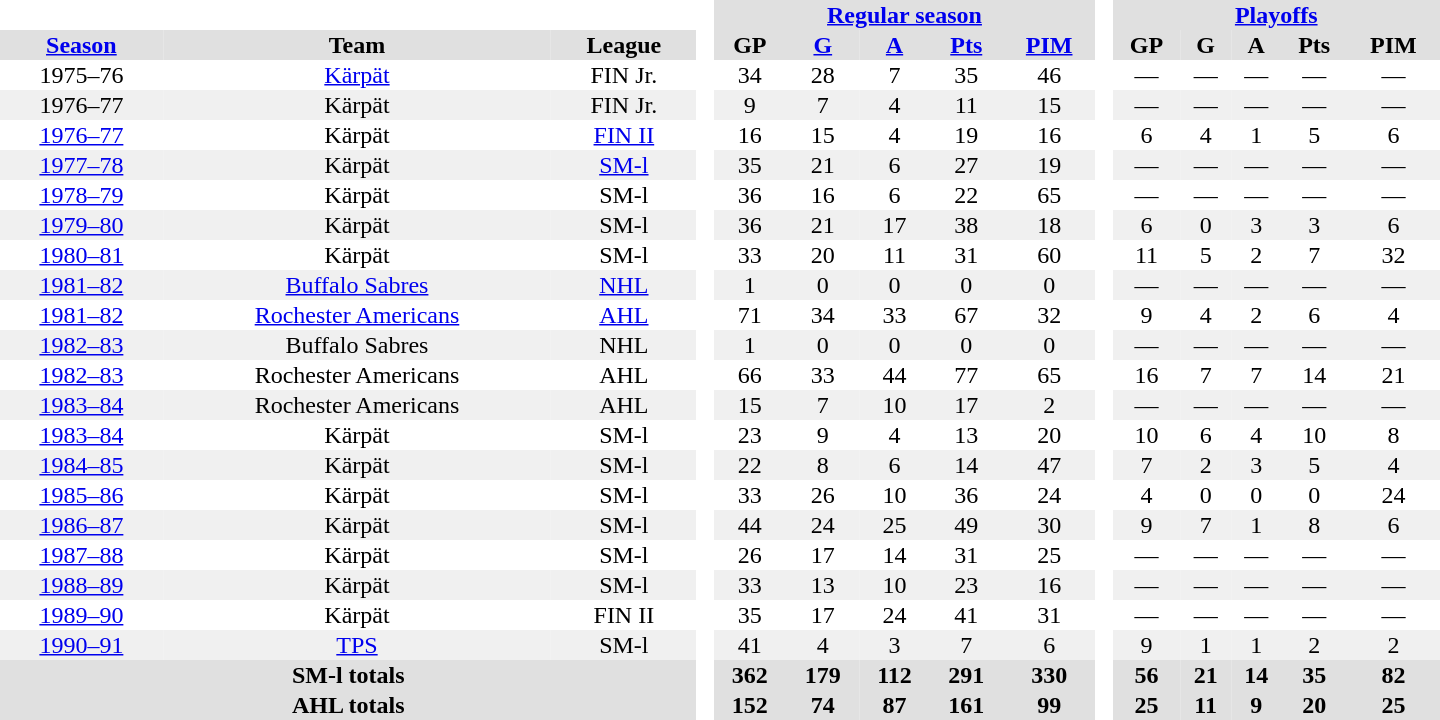<table border="0" cellpadding="1" cellspacing="0" style="text-align:center; width:60em">
<tr bgcolor="#e0e0e0">
<th colspan="3" bgcolor="#ffffff"> </th>
<th rowspan="99" bgcolor="#ffffff"> </th>
<th colspan="5"><a href='#'>Regular season</a></th>
<th rowspan="99" bgcolor="#ffffff"> </th>
<th colspan="5"><a href='#'>Playoffs</a></th>
</tr>
<tr bgcolor="#e0e0e0">
<th><a href='#'>Season</a></th>
<th>Team</th>
<th>League</th>
<th>GP</th>
<th><a href='#'>G</a></th>
<th><a href='#'>A</a></th>
<th><a href='#'>Pts</a></th>
<th><a href='#'>PIM</a></th>
<th>GP</th>
<th>G</th>
<th>A</th>
<th>Pts</th>
<th>PIM</th>
</tr>
<tr>
<td>1975–76</td>
<td><a href='#'>Kärpät</a></td>
<td>FIN Jr.</td>
<td>34</td>
<td>28</td>
<td>7</td>
<td>35</td>
<td>46</td>
<td>—</td>
<td>—</td>
<td>—</td>
<td>—</td>
<td>—</td>
</tr>
<tr bgcolor="#f0f0f0">
<td>1976–77</td>
<td>Kärpät</td>
<td>FIN Jr.</td>
<td>9</td>
<td>7</td>
<td>4</td>
<td>11</td>
<td>15</td>
<td>—</td>
<td>—</td>
<td>—</td>
<td>—</td>
<td>—</td>
</tr>
<tr>
<td><a href='#'>1976–77</a></td>
<td>Kärpät</td>
<td><a href='#'>FIN II</a></td>
<td>16</td>
<td>15</td>
<td>4</td>
<td>19</td>
<td>16</td>
<td>6</td>
<td>4</td>
<td>1</td>
<td>5</td>
<td>6</td>
</tr>
<tr bgcolor="#f0f0f0">
<td><a href='#'>1977–78</a></td>
<td>Kärpät</td>
<td><a href='#'>SM-l</a></td>
<td>35</td>
<td>21</td>
<td>6</td>
<td>27</td>
<td>19</td>
<td>—</td>
<td>—</td>
<td>—</td>
<td>—</td>
<td>—</td>
</tr>
<tr>
<td><a href='#'>1978–79</a></td>
<td>Kärpät</td>
<td>SM-l</td>
<td>36</td>
<td>16</td>
<td>6</td>
<td>22</td>
<td>65</td>
<td>—</td>
<td>—</td>
<td>—</td>
<td>—</td>
<td>—</td>
</tr>
<tr bgcolor="#f0f0f0">
<td><a href='#'>1979–80</a></td>
<td>Kärpät</td>
<td>SM-l</td>
<td>36</td>
<td>21</td>
<td>17</td>
<td>38</td>
<td>18</td>
<td>6</td>
<td>0</td>
<td>3</td>
<td>3</td>
<td>6</td>
</tr>
<tr>
<td><a href='#'>1980–81</a></td>
<td>Kärpät</td>
<td>SM-l</td>
<td>33</td>
<td>20</td>
<td>11</td>
<td>31</td>
<td>60</td>
<td>11</td>
<td>5</td>
<td>2</td>
<td>7</td>
<td>32</td>
</tr>
<tr bgcolor="#f0f0f0">
<td><a href='#'>1981–82</a></td>
<td><a href='#'>Buffalo Sabres</a></td>
<td><a href='#'>NHL</a></td>
<td>1</td>
<td>0</td>
<td>0</td>
<td>0</td>
<td>0</td>
<td>—</td>
<td>—</td>
<td>—</td>
<td>—</td>
<td>—</td>
</tr>
<tr>
<td><a href='#'>1981–82</a></td>
<td><a href='#'>Rochester Americans</a></td>
<td><a href='#'>AHL</a></td>
<td>71</td>
<td>34</td>
<td>33</td>
<td>67</td>
<td>32</td>
<td>9</td>
<td>4</td>
<td>2</td>
<td>6</td>
<td>4</td>
</tr>
<tr bgcolor="#f0f0f0">
<td><a href='#'>1982–83</a></td>
<td>Buffalo Sabres</td>
<td>NHL</td>
<td>1</td>
<td>0</td>
<td>0</td>
<td>0</td>
<td>0</td>
<td>—</td>
<td>—</td>
<td>—</td>
<td>—</td>
<td>—</td>
</tr>
<tr>
<td><a href='#'>1982–83</a></td>
<td>Rochester Americans</td>
<td>AHL</td>
<td>66</td>
<td>33</td>
<td>44</td>
<td>77</td>
<td>65</td>
<td>16</td>
<td>7</td>
<td>7</td>
<td>14</td>
<td>21</td>
</tr>
<tr bgcolor="#f0f0f0">
<td><a href='#'>1983–84</a></td>
<td>Rochester Americans</td>
<td>AHL</td>
<td>15</td>
<td>7</td>
<td>10</td>
<td>17</td>
<td>2</td>
<td>—</td>
<td>—</td>
<td>—</td>
<td>—</td>
<td>—</td>
</tr>
<tr>
<td><a href='#'>1983–84</a></td>
<td>Kärpät</td>
<td>SM-l</td>
<td>23</td>
<td>9</td>
<td>4</td>
<td>13</td>
<td>20</td>
<td>10</td>
<td>6</td>
<td>4</td>
<td>10</td>
<td>8</td>
</tr>
<tr bgcolor="#f0f0f0">
<td><a href='#'>1984–85</a></td>
<td>Kärpät</td>
<td>SM-l</td>
<td>22</td>
<td>8</td>
<td>6</td>
<td>14</td>
<td>47</td>
<td>7</td>
<td>2</td>
<td>3</td>
<td>5</td>
<td>4</td>
</tr>
<tr>
<td><a href='#'>1985–86</a></td>
<td>Kärpät</td>
<td>SM-l</td>
<td>33</td>
<td>26</td>
<td>10</td>
<td>36</td>
<td>24</td>
<td>4</td>
<td>0</td>
<td>0</td>
<td>0</td>
<td>24</td>
</tr>
<tr bgcolor="#f0f0f0">
<td><a href='#'>1986–87</a></td>
<td>Kärpät</td>
<td>SM-l</td>
<td>44</td>
<td>24</td>
<td>25</td>
<td>49</td>
<td>30</td>
<td>9</td>
<td>7</td>
<td>1</td>
<td>8</td>
<td>6</td>
</tr>
<tr>
<td><a href='#'>1987–88</a></td>
<td>Kärpät</td>
<td>SM-l</td>
<td>26</td>
<td>17</td>
<td>14</td>
<td>31</td>
<td>25</td>
<td>—</td>
<td>—</td>
<td>—</td>
<td>—</td>
<td>—</td>
</tr>
<tr bgcolor="#f0f0f0">
<td><a href='#'>1988–89</a></td>
<td>Kärpät</td>
<td>SM-l</td>
<td>33</td>
<td>13</td>
<td>10</td>
<td>23</td>
<td>16</td>
<td>—</td>
<td>—</td>
<td>—</td>
<td>—</td>
<td>—</td>
</tr>
<tr>
<td><a href='#'>1989–90</a></td>
<td>Kärpät</td>
<td>FIN II</td>
<td>35</td>
<td>17</td>
<td>24</td>
<td>41</td>
<td>31</td>
<td>—</td>
<td>—</td>
<td>—</td>
<td>—</td>
<td>—</td>
</tr>
<tr bgcolor="#f0f0f0">
<td><a href='#'>1990–91</a></td>
<td><a href='#'>TPS</a></td>
<td>SM-l</td>
<td>41</td>
<td>4</td>
<td>3</td>
<td>7</td>
<td>6</td>
<td>9</td>
<td>1</td>
<td>1</td>
<td>2</td>
<td>2</td>
</tr>
<tr bgcolor="#e0e0e0">
<th colspan="3">SM-l totals</th>
<th>362</th>
<th>179</th>
<th>112</th>
<th>291</th>
<th>330</th>
<th>56</th>
<th>21</th>
<th>14</th>
<th>35</th>
<th>82</th>
</tr>
<tr bgcolor="#e0e0e0">
<th colspan="3">AHL totals</th>
<th>152</th>
<th>74</th>
<th>87</th>
<th>161</th>
<th>99</th>
<th>25</th>
<th>11</th>
<th>9</th>
<th>20</th>
<th>25</th>
</tr>
</table>
